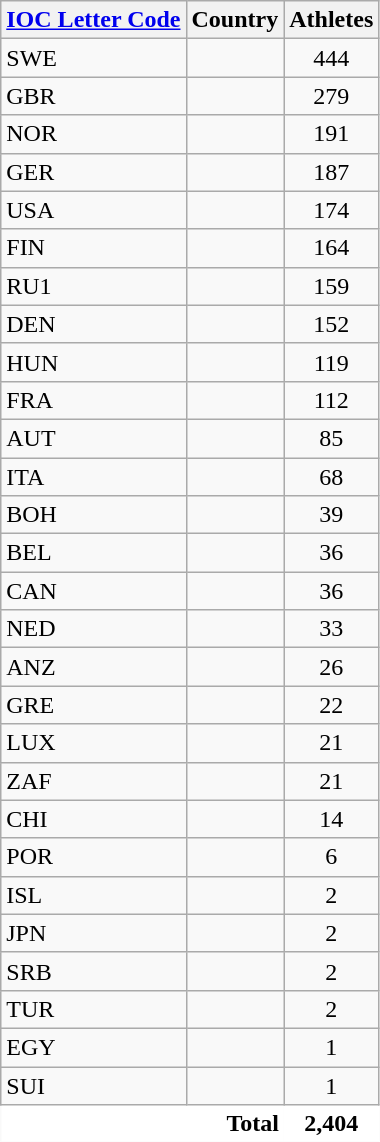<table class="wikitable collapsible collapsed sortable" style="border:0;">
<tr>
<th><a href='#'>IOC Letter Code</a></th>
<th>Country</th>
<th>Athletes</th>
</tr>
<tr>
<td>SWE</td>
<td></td>
<td align=center>444</td>
</tr>
<tr>
<td>GBR</td>
<td></td>
<td align=center>279</td>
</tr>
<tr>
<td>NOR</td>
<td></td>
<td align=center>191</td>
</tr>
<tr>
<td>GER</td>
<td></td>
<td align=center>187</td>
</tr>
<tr>
<td>USA</td>
<td></td>
<td align=center>174</td>
</tr>
<tr>
<td>FIN</td>
<td></td>
<td align=center>164</td>
</tr>
<tr>
<td>RU1</td>
<td></td>
<td align=center>159</td>
</tr>
<tr>
<td>DEN</td>
<td></td>
<td align=center>152</td>
</tr>
<tr>
<td>HUN</td>
<td></td>
<td align=center>119</td>
</tr>
<tr>
<td>FRA</td>
<td></td>
<td align=center>112</td>
</tr>
<tr>
<td>AUT</td>
<td></td>
<td align=center>85</td>
</tr>
<tr>
<td>ITA</td>
<td></td>
<td align=center>68</td>
</tr>
<tr>
<td>BOH</td>
<td></td>
<td align=center>39</td>
</tr>
<tr>
<td>BEL</td>
<td></td>
<td align=center>36</td>
</tr>
<tr>
<td>CAN</td>
<td></td>
<td align=center>36</td>
</tr>
<tr>
<td>NED</td>
<td></td>
<td align=center>33</td>
</tr>
<tr>
<td>ANZ</td>
<td></td>
<td align=center>26</td>
</tr>
<tr>
<td>GRE</td>
<td></td>
<td align=center>22</td>
</tr>
<tr>
<td>LUX</td>
<td></td>
<td align=center>21</td>
</tr>
<tr>
<td>ZAF</td>
<td></td>
<td align=center>21</td>
</tr>
<tr>
<td>CHI</td>
<td></td>
<td align=center>14</td>
</tr>
<tr>
<td>POR</td>
<td></td>
<td align=center>6</td>
</tr>
<tr>
<td>ISL</td>
<td></td>
<td align=center>2</td>
</tr>
<tr>
<td>JPN</td>
<td></td>
<td align=center>2</td>
</tr>
<tr>
<td>SRB</td>
<td></td>
<td align=center>2</td>
</tr>
<tr>
<td>TUR</td>
<td></td>
<td align=center>2</td>
</tr>
<tr>
<td>EGY</td>
<td></td>
<td align=center>1</td>
</tr>
<tr>
<td>SUI</td>
<td></td>
<td align=center>1</td>
</tr>
<tr class="sortbottom">
<td colspan=2; style="text-align:right; border:0px; background:#fff;"><strong>Total</strong></td>
<td style="text-align:center; border:0px; background:#fff;"><strong>2,404</strong></td>
</tr>
<tr>
</tr>
</table>
